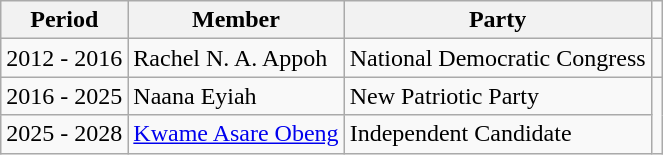<table class="wikitable">
<tr>
<th>Period</th>
<th>Member</th>
<th>Party</th>
</tr>
<tr>
<td>2012 - 2016</td>
<td>Rachel N. A. Appoh</td>
<td>National Democratic Congress</td>
<td></td>
</tr>
<tr>
<td>2016 - 2025</td>
<td>Naana Eyiah</td>
<td>New Patriotic Party</td>
</tr>
<tr>
<td>2025 - 2028</td>
<td><a href='#'>Kwame Asare Obeng</a></td>
<td>Independent Candidate</td>
</tr>
</table>
